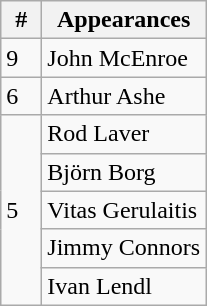<table class="wikitable" style="display:inline-table;">
<tr>
<th width=20>#</th>
<th>Appearances</th>
</tr>
<tr>
<td>9</td>
<td> John McEnroe</td>
</tr>
<tr>
<td>6</td>
<td> Arthur Ashe</td>
</tr>
<tr>
<td rowspan="5">5</td>
<td> Rod Laver</td>
</tr>
<tr>
<td> Björn Borg</td>
</tr>
<tr>
<td> Vitas Gerulaitis</td>
</tr>
<tr>
<td> Jimmy Connors</td>
</tr>
<tr>
<td> Ivan Lendl</td>
</tr>
</table>
